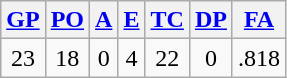<table class="wikitable">
<tr>
<th><a href='#'>GP</a></th>
<th><a href='#'>PO</a></th>
<th><a href='#'>A</a></th>
<th><a href='#'>E</a></th>
<th><a href='#'>TC</a></th>
<th><a href='#'>DP</a></th>
<th><a href='#'>FA</a></th>
</tr>
<tr align=center>
<td>23</td>
<td>18</td>
<td>0</td>
<td>4</td>
<td>22</td>
<td>0</td>
<td>.818</td>
</tr>
</table>
